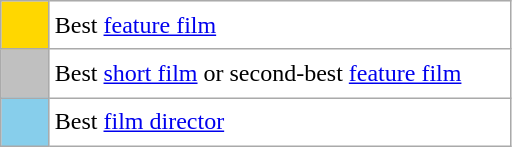<table class="wikitable">
<tr>
<td style="width: 25px;height:25px;background:gold;"></td>
<td style="width:300px;height:25px;background:white;">Best <a href='#'>feature film</a></td>
</tr>
<tr>
<td style="width: 25px;height:25px;background:silver;"></td>
<td style="width:300px;height:25px;background:white;">Best <a href='#'>short film</a> or second-best <a href='#'>feature film</a></td>
</tr>
<tr>
<td style="width: 25px;height:25px;background:skyblue;"></td>
<td style="width:300px;height:25px;background:white;">Best <a href='#'>film director</a></td>
</tr>
</table>
